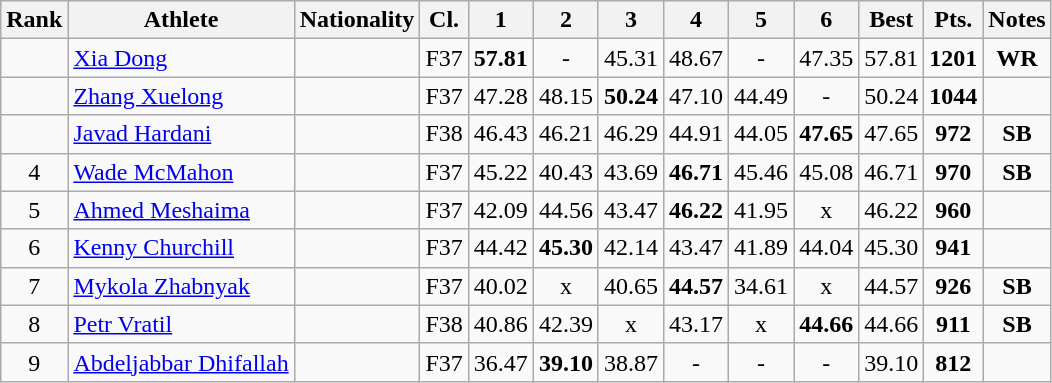<table class="wikitable sortable" style="text-align:center">
<tr>
<th>Rank</th>
<th>Athlete</th>
<th>Nationality</th>
<th>Cl.</th>
<th class="unsortable">1</th>
<th class="unsortable">2</th>
<th class="unsortable">3</th>
<th class="unsortable">4</th>
<th class="unsortable">5</th>
<th class="unsortable">6</th>
<th>Best</th>
<th>Pts.</th>
<th>Notes</th>
</tr>
<tr>
<td></td>
<td style="text-align:left;"><a href='#'>Xia Dong</a></td>
<td style="text-align:left;"></td>
<td>F37</td>
<td><strong>57.81</strong></td>
<td>-</td>
<td>45.31</td>
<td>48.67</td>
<td>-</td>
<td>47.35</td>
<td>57.81</td>
<td><strong>1201</strong></td>
<td><strong>WR</strong></td>
</tr>
<tr>
<td></td>
<td style="text-align:left;"><a href='#'>Zhang Xuelong</a></td>
<td style="text-align:left;"></td>
<td>F37</td>
<td>47.28</td>
<td>48.15</td>
<td><strong>50.24</strong></td>
<td>47.10</td>
<td>44.49</td>
<td>-</td>
<td>50.24</td>
<td><strong>1044</strong></td>
<td></td>
</tr>
<tr>
<td></td>
<td style="text-align:left;"><a href='#'>Javad Hardani</a></td>
<td style="text-align:left;"></td>
<td>F38</td>
<td>46.43</td>
<td>46.21</td>
<td>46.29</td>
<td>44.91</td>
<td>44.05</td>
<td><strong>47.65</strong></td>
<td>47.65</td>
<td><strong>972</strong></td>
<td><strong>SB</strong></td>
</tr>
<tr>
<td>4</td>
<td style="text-align:left;"><a href='#'>Wade McMahon</a></td>
<td style="text-align:left;"></td>
<td>F37</td>
<td>45.22</td>
<td>40.43</td>
<td>43.69</td>
<td><strong>46.71</strong></td>
<td>45.46</td>
<td>45.08</td>
<td>46.71</td>
<td><strong>970</strong></td>
<td><strong>SB</strong></td>
</tr>
<tr>
<td>5</td>
<td style="text-align:left;"><a href='#'>Ahmed Meshaima</a></td>
<td style="text-align:left;"></td>
<td>F37</td>
<td>42.09</td>
<td>44.56</td>
<td>43.47</td>
<td><strong>46.22</strong></td>
<td>41.95</td>
<td>x</td>
<td>46.22</td>
<td><strong>960</strong></td>
<td></td>
</tr>
<tr>
<td>6</td>
<td style="text-align:left;"><a href='#'>Kenny Churchill</a></td>
<td style="text-align:left;"></td>
<td>F37</td>
<td>44.42</td>
<td><strong>45.30</strong></td>
<td>42.14</td>
<td>43.47</td>
<td>41.89</td>
<td>44.04</td>
<td>45.30</td>
<td><strong>941</strong></td>
<td></td>
</tr>
<tr>
<td>7</td>
<td style="text-align:left;"><a href='#'>Mykola Zhabnyak</a></td>
<td style="text-align:left;"></td>
<td>F37</td>
<td>40.02</td>
<td>x</td>
<td>40.65</td>
<td><strong>44.57</strong></td>
<td>34.61</td>
<td>x</td>
<td>44.57</td>
<td><strong>926</strong></td>
<td><strong>SB</strong></td>
</tr>
<tr>
<td>8</td>
<td style="text-align:left;"><a href='#'>Petr Vratil</a></td>
<td style="text-align:left;"></td>
<td>F38</td>
<td>40.86</td>
<td>42.39</td>
<td>x</td>
<td>43.17</td>
<td>x</td>
<td><strong>44.66</strong></td>
<td>44.66</td>
<td><strong>911</strong></td>
<td><strong>SB</strong></td>
</tr>
<tr>
<td>9</td>
<td style="text-align:left;"><a href='#'>Abdeljabbar Dhifallah</a></td>
<td style="text-align:left;"></td>
<td>F37</td>
<td>36.47</td>
<td><strong>39.10</strong></td>
<td>38.87</td>
<td>-</td>
<td>-</td>
<td>-</td>
<td>39.10</td>
<td><strong>812</strong></td>
<td></td>
</tr>
</table>
